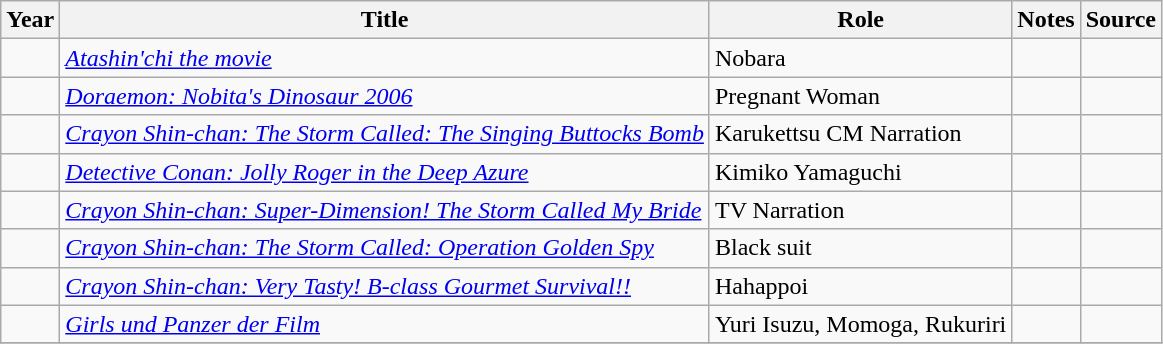<table class="wikitable sortable plainrowheaders">
<tr>
<th>Year</th>
<th>Title</th>
<th>Role</th>
<th class="unsortable">Notes</th>
<th class="unsortable">Source</th>
</tr>
<tr>
<td></td>
<td><em><a href='#'>Atashin'chi the movie</a></em></td>
<td>Nobara</td>
<td></td>
<td></td>
</tr>
<tr>
<td></td>
<td><em><a href='#'>Doraemon: Nobita's Dinosaur 2006</a></em></td>
<td>Pregnant Woman</td>
<td></td>
<td></td>
</tr>
<tr>
<td></td>
<td><em><a href='#'>Crayon Shin-chan: The Storm Called: The Singing Buttocks Bomb</a></em></td>
<td>Karukettsu CM Narration</td>
<td></td>
<td></td>
</tr>
<tr>
<td></td>
<td><em><a href='#'>Detective Conan: Jolly Roger in the Deep Azure</a></em></td>
<td>Kimiko Yamaguchi</td>
<td></td>
<td></td>
</tr>
<tr>
<td></td>
<td><em><a href='#'>Crayon Shin-chan: Super-Dimension! The Storm Called My Bride</a></em></td>
<td>TV Narration</td>
<td></td>
<td></td>
</tr>
<tr>
<td></td>
<td><em><a href='#'>Crayon Shin-chan: The Storm Called: Operation Golden Spy</a></em></td>
<td>Black suit</td>
<td></td>
<td></td>
</tr>
<tr>
<td></td>
<td><em><a href='#'>Crayon Shin-chan: Very Tasty! B-class Gourmet Survival!!</a></em></td>
<td>Hahappoi</td>
<td></td>
<td></td>
</tr>
<tr>
<td></td>
<td><em><a href='#'>Girls und Panzer der Film</a></em></td>
<td>Yuri Isuzu, Momoga, Rukuriri</td>
<td></td>
<td></td>
</tr>
<tr>
</tr>
</table>
